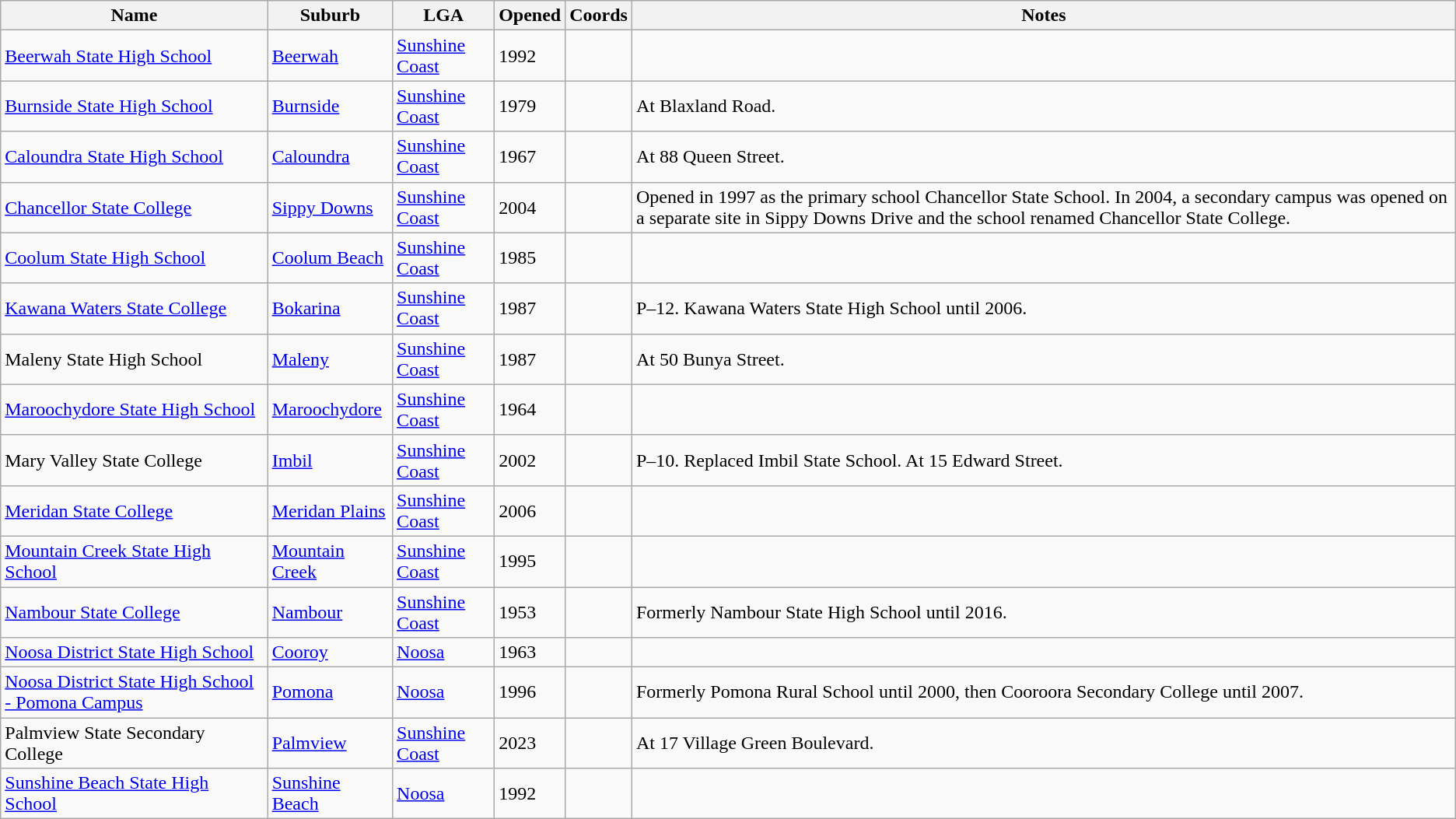<table class="wikitable sortable">
<tr>
<th>Name</th>
<th>Suburb</th>
<th>LGA</th>
<th>Opened</th>
<th>Coords</th>
<th>Notes</th>
</tr>
<tr>
<td><a href='#'>Beerwah State High School</a></td>
<td><a href='#'>Beerwah</a></td>
<td><a href='#'>Sunshine Coast</a></td>
<td>1992</td>
<td></td>
<td></td>
</tr>
<tr>
<td><a href='#'>Burnside State High School</a></td>
<td><a href='#'>Burnside</a></td>
<td><a href='#'>Sunshine Coast</a></td>
<td>1979</td>
<td></td>
<td>At Blaxland Road.</td>
</tr>
<tr>
<td><a href='#'>Caloundra State High School</a></td>
<td><a href='#'>Caloundra</a></td>
<td><a href='#'>Sunshine Coast</a></td>
<td>1967</td>
<td></td>
<td>At 88 Queen Street.</td>
</tr>
<tr>
<td><a href='#'>Chancellor State College</a></td>
<td><a href='#'>Sippy Downs</a></td>
<td><a href='#'>Sunshine Coast</a></td>
<td>2004</td>
<td></td>
<td>Opened in 1997 as the primary school Chancellor State School. In 2004, a secondary campus was opened on a separate site in Sippy Downs Drive and the school renamed Chancellor State College.</td>
</tr>
<tr>
<td><a href='#'>Coolum State High School</a></td>
<td><a href='#'>Coolum Beach</a></td>
<td><a href='#'>Sunshine Coast</a></td>
<td>1985</td>
<td></td>
<td></td>
</tr>
<tr>
<td><a href='#'>Kawana Waters State College</a></td>
<td><a href='#'>Bokarina</a></td>
<td><a href='#'>Sunshine Coast</a></td>
<td>1987</td>
<td></td>
<td>P–12. Kawana Waters State High School until 2006.</td>
</tr>
<tr>
<td>Maleny State High School</td>
<td><a href='#'>Maleny</a></td>
<td><a href='#'>Sunshine Coast</a></td>
<td>1987</td>
<td></td>
<td>At 50 Bunya Street.</td>
</tr>
<tr>
<td><a href='#'>Maroochydore State High School</a></td>
<td><a href='#'>Maroochydore</a></td>
<td><a href='#'>Sunshine Coast</a></td>
<td>1964</td>
<td></td>
<td></td>
</tr>
<tr>
<td>Mary Valley State College</td>
<td><a href='#'>Imbil</a></td>
<td><a href='#'>Sunshine Coast</a></td>
<td>2002</td>
<td></td>
<td>P–10. Replaced Imbil State School. At 15 Edward Street.</td>
</tr>
<tr>
<td><a href='#'>Meridan State College</a></td>
<td><a href='#'>Meridan Plains</a></td>
<td><a href='#'>Sunshine Coast</a></td>
<td>2006</td>
<td></td>
<td></td>
</tr>
<tr>
<td><a href='#'>Mountain Creek State High School</a></td>
<td><a href='#'>Mountain Creek</a></td>
<td><a href='#'>Sunshine Coast</a></td>
<td>1995</td>
<td></td>
<td></td>
</tr>
<tr>
<td><a href='#'>Nambour State College</a></td>
<td><a href='#'>Nambour</a></td>
<td><a href='#'>Sunshine Coast</a></td>
<td>1953</td>
<td></td>
<td>Formerly Nambour State High School until 2016.</td>
</tr>
<tr>
<td><a href='#'>Noosa District State High School</a></td>
<td><a href='#'>Cooroy</a></td>
<td><a href='#'>Noosa</a></td>
<td>1963</td>
<td></td>
<td></td>
</tr>
<tr>
<td><a href='#'>Noosa District State High School - Pomona Campus</a></td>
<td><a href='#'>Pomona</a></td>
<td><a href='#'>Noosa</a></td>
<td>1996</td>
<td></td>
<td>Formerly Pomona Rural School until 2000, then Cooroora Secondary College until 2007.</td>
</tr>
<tr>
<td>Palmview State Secondary College</td>
<td><a href='#'>Palmview</a></td>
<td><a href='#'>Sunshine Coast</a></td>
<td>2023</td>
<td></td>
<td>At 17 Village Green Boulevard.</td>
</tr>
<tr>
<td><a href='#'>Sunshine Beach State High School</a></td>
<td><a href='#'>Sunshine Beach</a></td>
<td><a href='#'>Noosa</a></td>
<td>1992</td>
<td></td>
<td></td>
</tr>
</table>
